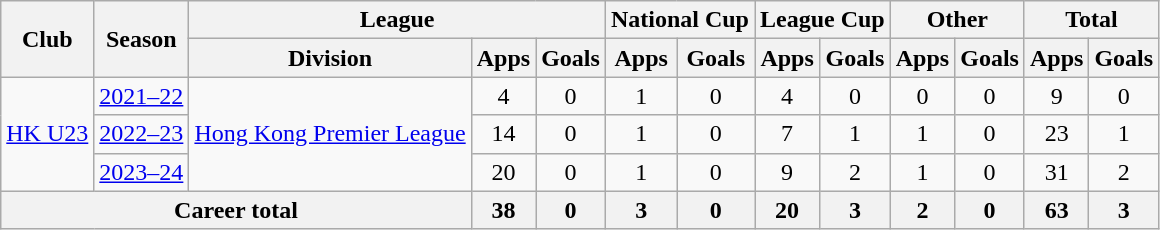<table class="wikitable" style="text-align: center">
<tr>
<th rowspan="2">Club</th>
<th rowspan="2">Season</th>
<th colspan="3">League</th>
<th colspan="2">National Cup</th>
<th colspan="2">League Cup</th>
<th colspan="2">Other</th>
<th colspan="2">Total</th>
</tr>
<tr>
<th>Division</th>
<th>Apps</th>
<th>Goals</th>
<th>Apps</th>
<th>Goals</th>
<th>Apps</th>
<th>Goals</th>
<th>Apps</th>
<th>Goals</th>
<th>Apps</th>
<th>Goals</th>
</tr>
<tr>
<td rowspan="3"><a href='#'>HK U23</a></td>
<td><a href='#'>2021–22</a></td>
<td rowspan="3"><a href='#'>Hong Kong Premier League</a></td>
<td>4</td>
<td>0</td>
<td>1</td>
<td>0</td>
<td>4</td>
<td>0</td>
<td>0</td>
<td>0</td>
<td>9</td>
<td>0</td>
</tr>
<tr>
<td><a href='#'>2022–23</a></td>
<td>14</td>
<td>0</td>
<td>1</td>
<td>0</td>
<td>7</td>
<td>1</td>
<td>1</td>
<td>0</td>
<td>23</td>
<td>1</td>
</tr>
<tr>
<td><a href='#'>2023–24</a></td>
<td>20</td>
<td>0</td>
<td>1</td>
<td>0</td>
<td>9</td>
<td>2</td>
<td>1</td>
<td>0</td>
<td>31</td>
<td>2</td>
</tr>
<tr>
<th colspan=3>Career total</th>
<th>38</th>
<th>0</th>
<th>3</th>
<th>0</th>
<th>20</th>
<th>3</th>
<th>2</th>
<th>0</th>
<th>63</th>
<th>3</th>
</tr>
</table>
